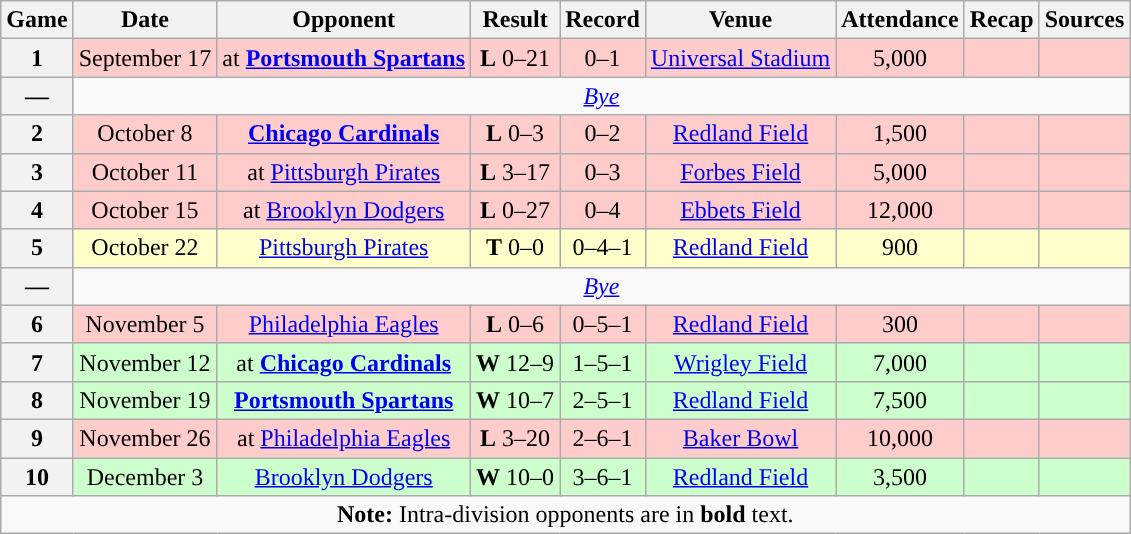<table class="wikitable" style="text-align:center">
<tr>
<th>Game</th>
<th>Date</th>
<th>Opponent</th>
<th>Result</th>
<th>Record</th>
<th>Venue</th>
<th>Attendance</th>
<th>Recap</th>
<th>Sources</th>
</tr>
<tr style="background:#fcc">
<th>1</th>
<td>September 17</td>
<td>at <strong><a href='#'>Portsmouth Spartans</a></strong></td>
<td><strong>L</strong> 0–21</td>
<td>0–1</td>
<td><a href='#'>Universal Stadium</a></td>
<td>5,000</td>
<td></td>
<td></td>
</tr>
<tr>
<th>—</th>
<td colspan="8"><em><a href='#'>Bye</a></em></td>
</tr>
<tr style="background:#fcc">
<th>2</th>
<td>October 8</td>
<td><strong><a href='#'>Chicago Cardinals</a></strong></td>
<td><strong>L</strong> 0–3</td>
<td>0–2</td>
<td><a href='#'>Redland Field</a></td>
<td>1,500</td>
<td></td>
<td></td>
</tr>
<tr style="background:#fcc">
<th>3</th>
<td>October 11</td>
<td>at <a href='#'>Pittsburgh Pirates</a></td>
<td><strong>L</strong> 3–17</td>
<td>0–3</td>
<td><a href='#'>Forbes Field</a></td>
<td>5,000</td>
<td></td>
<td></td>
</tr>
<tr style="background:#fcc">
<th>4</th>
<td>October 15</td>
<td>at <a href='#'>Brooklyn Dodgers</a></td>
<td><strong>L</strong> 0–27</td>
<td>0–4</td>
<td><a href='#'>Ebbets Field</a></td>
<td>12,000</td>
<td></td>
<td></td>
</tr>
<tr style="background:#ffc">
<th>5</th>
<td>October 22</td>
<td><a href='#'>Pittsburgh Pirates</a></td>
<td><strong>T</strong> 0–0</td>
<td>0–4–1</td>
<td><a href='#'>Redland Field</a></td>
<td>900</td>
<td></td>
<td></td>
</tr>
<tr>
<th>—</th>
<td colspan="8"><em><a href='#'>Bye</a></em></td>
</tr>
<tr style="background:#fcc">
<th>6</th>
<td>November 5</td>
<td><a href='#'>Philadelphia Eagles</a></td>
<td><strong>L</strong> 0–6</td>
<td>0–5–1</td>
<td><a href='#'>Redland Field</a></td>
<td>300</td>
<td></td>
<td></td>
</tr>
<tr style="background:#cfc">
<th>7</th>
<td>November 12</td>
<td>at <strong><a href='#'>Chicago Cardinals</a></strong></td>
<td><strong>W</strong> 12–9</td>
<td>1–5–1</td>
<td><a href='#'>Wrigley Field</a></td>
<td>7,000</td>
<td></td>
<td></td>
</tr>
<tr style="background:#cfc">
<th>8</th>
<td>November 19</td>
<td><strong><a href='#'>Portsmouth Spartans</a></strong></td>
<td><strong>W</strong> 10–7</td>
<td>2–5–1</td>
<td><a href='#'>Redland Field</a></td>
<td>7,500</td>
<td></td>
<td></td>
</tr>
<tr style="background:#fcc">
<th>9</th>
<td>November 26</td>
<td>at <a href='#'>Philadelphia Eagles</a></td>
<td><strong>L</strong> 3–20</td>
<td>2–6–1</td>
<td><a href='#'>Baker Bowl</a></td>
<td>10,000</td>
<td></td>
<td></td>
</tr>
<tr style="background:#cfc">
<th>10</th>
<td>December 3</td>
<td><a href='#'>Brooklyn Dodgers</a></td>
<td><strong>W</strong> 10–0</td>
<td>3–6–1</td>
<td><a href='#'>Redland Field</a></td>
<td>3,500</td>
<td></td>
<td></td>
</tr>
<tr>
<td colspan="10"><strong>Note:</strong> Intra-division opponents are in <strong>bold</strong> text.</td>
</tr>
</table>
